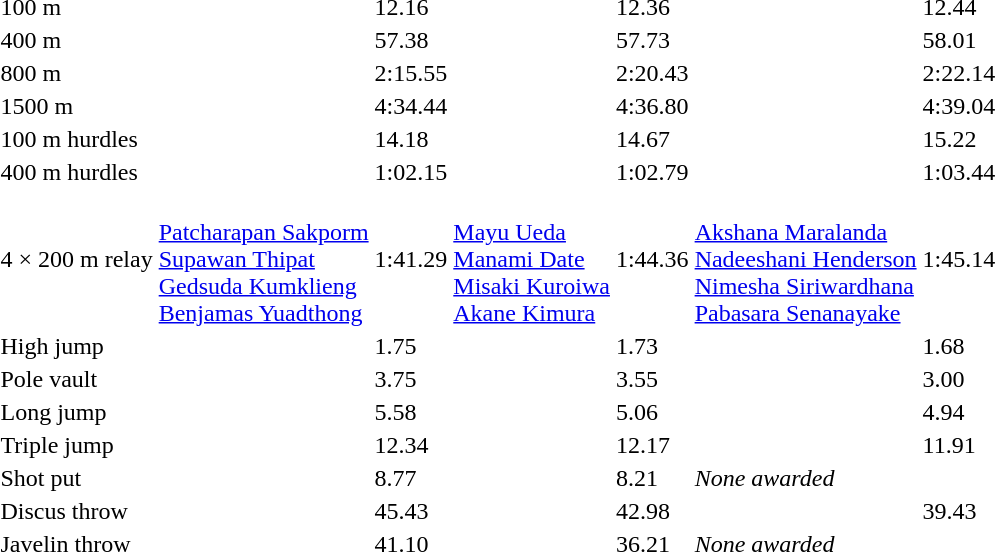<table>
<tr>
<td>100 m</td>
<td></td>
<td>12.16</td>
<td></td>
<td>12.36</td>
<td></td>
<td>12.44</td>
</tr>
<tr>
<td>400 m</td>
<td></td>
<td>57.38</td>
<td></td>
<td>57.73</td>
<td></td>
<td>58.01</td>
</tr>
<tr>
<td>800 m</td>
<td></td>
<td>2:15.55</td>
<td></td>
<td>2:20.43</td>
<td></td>
<td>2:22.14</td>
</tr>
<tr>
<td>1500 m</td>
<td></td>
<td>4:34.44</td>
<td></td>
<td>4:36.80</td>
<td></td>
<td>4:39.04</td>
</tr>
<tr>
<td>100 m hurdles</td>
<td></td>
<td>14.18</td>
<td></td>
<td>14.67</td>
<td></td>
<td>15.22</td>
</tr>
<tr>
<td>400 m hurdles</td>
<td></td>
<td>1:02.15</td>
<td></td>
<td>1:02.79</td>
<td></td>
<td>1:03.44</td>
</tr>
<tr>
<td>4 × 200 m relay</td>
<td><br><a href='#'>Patcharapan Sakporm</a><br><a href='#'>Supawan Thipat</a><br><a href='#'>Gedsuda Kumklieng</a><br><a href='#'>Benjamas Yuadthong</a></td>
<td>1:41.29</td>
<td><br><a href='#'>Mayu Ueda</a><br><a href='#'>Manami Date</a><br><a href='#'>Misaki Kuroiwa</a><br><a href='#'>Akane Kimura</a></td>
<td>1:44.36</td>
<td><br><a href='#'>Akshana Maralanda</a><br><a href='#'>Nadeeshani Henderson</a><br><a href='#'>Nimesha Siriwardhana</a><br><a href='#'>Pabasara Senanayake</a></td>
<td>1:45.14</td>
</tr>
<tr>
<td>High jump</td>
<td></td>
<td>1.75</td>
<td></td>
<td>1.73</td>
<td></td>
<td>1.68</td>
</tr>
<tr>
<td>Pole vault</td>
<td></td>
<td>3.75</td>
<td></td>
<td>3.55</td>
<td></td>
<td>3.00</td>
</tr>
<tr>
<td>Long jump</td>
<td></td>
<td>5.58</td>
<td></td>
<td>5.06</td>
<td></td>
<td>4.94</td>
</tr>
<tr>
<td>Triple jump</td>
<td></td>
<td>12.34</td>
<td></td>
<td>12.17</td>
<td></td>
<td>11.91</td>
</tr>
<tr>
<td>Shot put</td>
<td></td>
<td>8.77</td>
<td></td>
<td>8.21</td>
<td><em>None awarded</em></td>
<td></td>
</tr>
<tr>
<td>Discus throw</td>
<td></td>
<td>45.43</td>
<td></td>
<td>42.98</td>
<td></td>
<td>39.43</td>
</tr>
<tr>
<td>Javelin throw</td>
<td></td>
<td>41.10</td>
<td></td>
<td>36.21</td>
<td><em>None awarded</em></td>
<td></td>
</tr>
</table>
